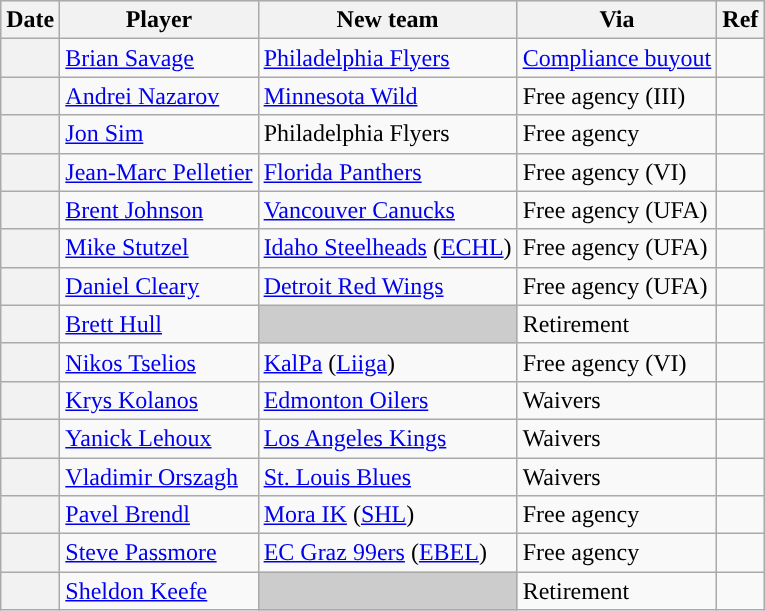<table class="wikitable plainrowheaders">
<tr style="background:#ddd; text-align:center;">
<th>Date</th>
<th>Player</th>
<th>New team</th>
<th>Via</th>
<th>Ref</th>
</tr>
<tr>
<th scope="row"></th>
<td><a href='#'>Brian Savage</a></td>
<td><a href='#'>Philadelphia Flyers</a></td>
<td><a href='#'>Compliance buyout</a></td>
<td></td>
</tr>
<tr>
<th scope="row"></th>
<td><a href='#'>Andrei Nazarov</a></td>
<td><a href='#'>Minnesota Wild</a></td>
<td>Free agency (III)</td>
<td></td>
</tr>
<tr>
<th scope="row"></th>
<td><a href='#'>Jon Sim</a></td>
<td>Philadelphia Flyers</td>
<td>Free agency</td>
<td></td>
</tr>
<tr>
<th scope="row"></th>
<td><a href='#'>Jean-Marc Pelletier</a></td>
<td><a href='#'>Florida Panthers</a></td>
<td>Free agency (VI)</td>
<td></td>
</tr>
<tr>
<th scope="row"></th>
<td><a href='#'>Brent Johnson</a></td>
<td><a href='#'>Vancouver Canucks</a></td>
<td>Free agency (UFA)</td>
<td></td>
</tr>
<tr>
<th scope="row"></th>
<td><a href='#'>Mike Stutzel</a></td>
<td><a href='#'>Idaho Steelheads</a> (<a href='#'>ECHL</a>)</td>
<td>Free agency (UFA)</td>
<td></td>
</tr>
<tr>
<th scope="row"></th>
<td><a href='#'>Daniel Cleary</a></td>
<td><a href='#'>Detroit Red Wings</a></td>
<td>Free agency (UFA)</td>
<td></td>
</tr>
<tr>
<th scope="row"></th>
<td><a href='#'>Brett Hull</a></td>
<td style="background:#ccc"></td>
<td>Retirement</td>
<td></td>
</tr>
<tr>
<th scope="row"></th>
<td><a href='#'>Nikos Tselios</a></td>
<td><a href='#'>KalPa</a> (<a href='#'>Liiga</a>)</td>
<td>Free agency (VI)</td>
<td></td>
</tr>
<tr>
<th scope="row"></th>
<td><a href='#'>Krys Kolanos</a></td>
<td><a href='#'>Edmonton Oilers</a></td>
<td>Waivers</td>
<td></td>
</tr>
<tr>
<th scope="row"></th>
<td><a href='#'>Yanick Lehoux</a></td>
<td><a href='#'>Los Angeles Kings</a></td>
<td>Waivers</td>
<td></td>
</tr>
<tr>
<th scope="row"></th>
<td><a href='#'>Vladimir Orszagh</a></td>
<td><a href='#'>St. Louis Blues</a></td>
<td>Waivers</td>
<td></td>
</tr>
<tr>
<th scope="row"></th>
<td><a href='#'>Pavel Brendl</a></td>
<td><a href='#'>Mora IK</a> (<a href='#'>SHL</a>)</td>
<td>Free agency</td>
<td></td>
</tr>
<tr>
<th scope="row"></th>
<td><a href='#'>Steve Passmore</a></td>
<td><a href='#'>EC Graz 99ers</a> (<a href='#'>EBEL</a>)</td>
<td>Free agency</td>
<td></td>
</tr>
<tr>
<th scope="row"></th>
<td><a href='#'>Sheldon Keefe</a></td>
<td style="background:#ccc"></td>
<td>Retirement</td>
<td></td>
</tr>
</table>
